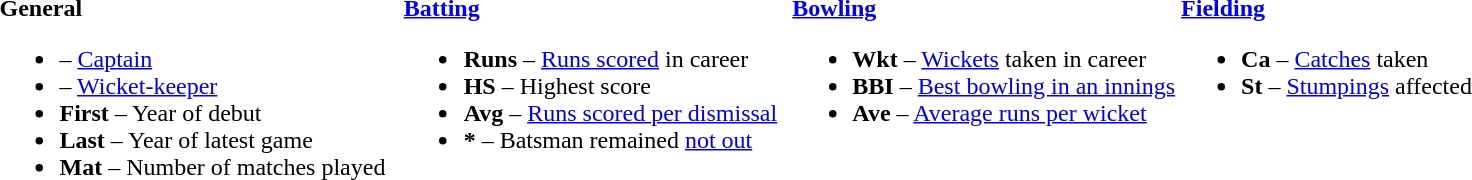<table>
<tr>
<td valign="top" style="width:26%"><br><strong>General</strong><ul><li> – <a href='#'>Captain</a></li><li> – <a href='#'>Wicket-keeper</a></li><li><strong>First</strong> – Year of debut</li><li><strong>Last</strong> – Year of latest game</li><li><strong>Mat</strong> – Number of matches played</li></ul></td>
<td valign="top" style="width:25%"><br><strong><a href='#'>Batting</a></strong><ul><li><strong>Runs</strong> – <a href='#'>Runs scored</a> in career</li><li><strong>HS</strong> – Highest score</li><li><strong>Avg</strong> – <a href='#'>Runs scored per dismissal</a></li><li><strong>*</strong> – Batsman remained <a href='#'>not out</a></li></ul></td>
<td valign="top" style="width:25%"><br><strong><a href='#'>Bowling</a></strong><ul><li><strong>Wkt</strong> – <a href='#'>Wickets</a> taken in career</li><li><strong>BBI</strong> – <a href='#'>Best bowling in an innings</a></li><li><strong>Ave</strong> – <a href='#'>Average runs per wicket</a></li></ul></td>
<td valign="top" style="width:24%"><br><strong><a href='#'>Fielding</a></strong><ul><li><strong>Ca</strong> – <a href='#'>Catches</a> taken</li><li><strong>St</strong> – <a href='#'>Stumpings</a> affected</li></ul></td>
</tr>
</table>
